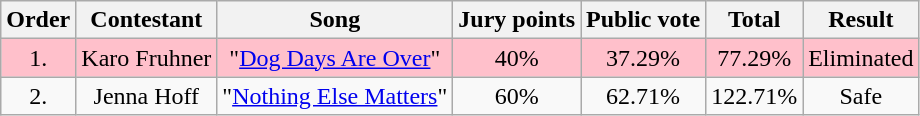<table class="wikitable sortable" style="text-align: center; width: auto;">
<tr class="hintergrundfarbe5">
<th>Order</th>
<th>Contestant</th>
<th>Song</th>
<th>Jury points</th>
<th>Public vote</th>
<th>Total</th>
<th>Result</th>
</tr>
<tr bgcolor=pink>
<td>1.</td>
<td>Karo Fruhner</td>
<td>"<a href='#'>Dog Days Are Over</a>"</td>
<td>40%</td>
<td>37.29%</td>
<td>77.29%</td>
<td>Eliminated</td>
</tr>
<tr>
<td>2.</td>
<td>Jenna Hoff</td>
<td>"<a href='#'>Nothing Else Matters</a>"</td>
<td>60%</td>
<td>62.71%</td>
<td>122.71%</td>
<td>Safe</td>
</tr>
</table>
